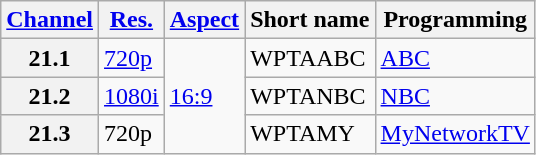<table class="wikitable">
<tr>
<th scope = "col"><a href='#'>Channel</a></th>
<th scope = "col"><a href='#'>Res.</a></th>
<th scope = "col"><a href='#'>Aspect</a></th>
<th scope = "col">Short name</th>
<th scope = "col">Programming</th>
</tr>
<tr>
<th scope = "row">21.1</th>
<td><a href='#'>720p</a></td>
<td rowspan=3><a href='#'>16:9</a></td>
<td>WPTAABC</td>
<td><a href='#'>ABC</a></td>
</tr>
<tr>
<th scope = "row">21.2</th>
<td><a href='#'>1080i</a></td>
<td>WPTANBC</td>
<td><a href='#'>NBC</a></td>
</tr>
<tr>
<th scope = "row">21.3</th>
<td>720p</td>
<td>WPTAMY</td>
<td><a href='#'>MyNetworkTV</a></td>
</tr>
</table>
